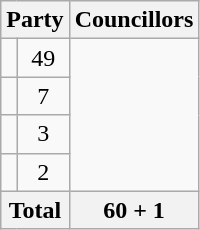<table class="wikitable">
<tr>
<th colspan=2>Party</th>
<th>Councillors</th>
</tr>
<tr>
<td></td>
<td align=center>49</td>
</tr>
<tr>
<td></td>
<td align=center>7</td>
</tr>
<tr>
<td></td>
<td align=center>3</td>
</tr>
<tr>
<td></td>
<td align=center>2</td>
</tr>
<tr>
<th colspan=2>Total</th>
<th align=center>60 + 1</th>
</tr>
</table>
